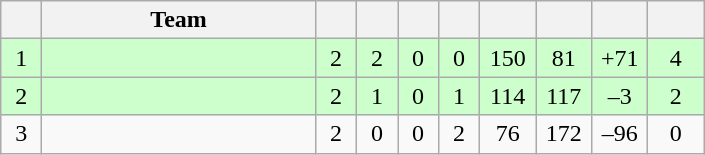<table class=wikitable style=text-align:center>
<tr>
<th width=20 abbr=Position></th>
<th width=175>Team</th>
<th width=20 abbr=Played></th>
<th width=20 abbr=Won></th>
<th width=20 abbr=Drawn></th>
<th width=20 abbr=Lost></th>
<th width=30 abbr=Goal for></th>
<th width=30 abbr=Goal against></th>
<th width=30 abbr=Goal difference></th>
<th width=30 abbr=Points></th>
</tr>
<tr bgcolor=#CCFFCC>
<td>1</td>
<td align=left></td>
<td>2</td>
<td>2</td>
<td>0</td>
<td>0</td>
<td>150</td>
<td>81</td>
<td>+71</td>
<td>4</td>
</tr>
<tr bgcolor=#CCFFCC>
<td>2</td>
<td align=left></td>
<td>2</td>
<td>1</td>
<td>0</td>
<td>1</td>
<td>114</td>
<td>117</td>
<td>–3</td>
<td>2</td>
</tr>
<tr>
<td>3</td>
<td align=left></td>
<td>2</td>
<td>0</td>
<td>0</td>
<td>2</td>
<td>76</td>
<td>172</td>
<td>–96</td>
<td>0</td>
</tr>
</table>
